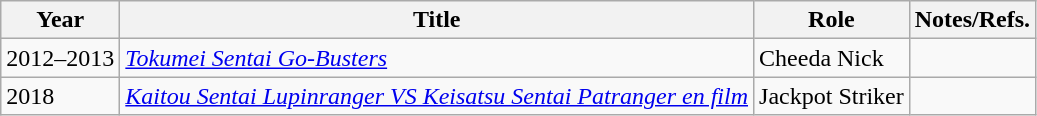<table class="wikitable">
<tr>
<th>Year</th>
<th>Title</th>
<th>Role</th>
<th>Notes/Refs.</th>
</tr>
<tr>
<td>2012–2013</td>
<td><em><a href='#'>Tokumei Sentai Go-Busters</a></em></td>
<td>Cheeda Nick</td>
<td></td>
</tr>
<tr>
<td>2018</td>
<td><a href='#'><em>Kaitou Sentai Lupinranger VS Keisatsu Sentai Patranger en film</em></a></td>
<td>Jackpot Striker</td>
<td></td>
</tr>
</table>
